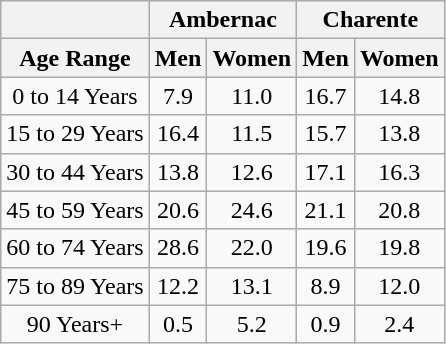<table class="wikitable" style="text-align:center;">
<tr>
<th></th>
<th colspan=2>Ambernac</th>
<th colspan=2>Charente</th>
</tr>
<tr>
<th>Age Range</th>
<th>Men</th>
<th>Women</th>
<th>Men</th>
<th>Women</th>
</tr>
<tr>
<td>0 to 14 Years</td>
<td>7.9</td>
<td>11.0</td>
<td>16.7</td>
<td>14.8</td>
</tr>
<tr>
<td>15 to 29 Years</td>
<td>16.4</td>
<td>11.5</td>
<td>15.7</td>
<td>13.8</td>
</tr>
<tr>
<td>30 to 44 Years</td>
<td>13.8</td>
<td>12.6</td>
<td>17.1</td>
<td>16.3</td>
</tr>
<tr>
<td>45 to 59 Years</td>
<td>20.6</td>
<td>24.6</td>
<td>21.1</td>
<td>20.8</td>
</tr>
<tr>
<td>60 to 74 Years</td>
<td>28.6</td>
<td>22.0</td>
<td>19.6</td>
<td>19.8</td>
</tr>
<tr>
<td>75 to 89 Years</td>
<td>12.2</td>
<td>13.1</td>
<td>8.9</td>
<td>12.0</td>
</tr>
<tr>
<td>90 Years+</td>
<td>0.5</td>
<td>5.2</td>
<td>0.9</td>
<td>2.4</td>
</tr>
</table>
